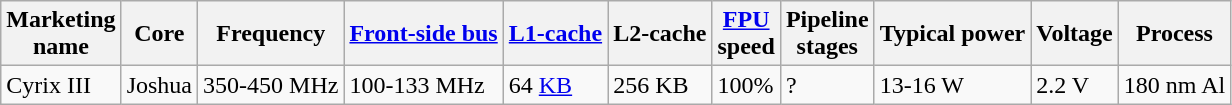<table class="wikitable">
<tr>
<th>Marketing<br>name</th>
<th>Core</th>
<th>Frequency</th>
<th><a href='#'>Front-side bus</a></th>
<th><a href='#'>L1-cache</a></th>
<th>L2-cache</th>
<th><a href='#'>FPU</a><br>speed</th>
<th>Pipeline<br>stages</th>
<th>Typical power</th>
<th>Voltage</th>
<th>Process</th>
</tr>
<tr>
<td>Cyrix III</td>
<td>Joshua</td>
<td>350-450 MHz</td>
<td>100-133 MHz</td>
<td>64 <a href='#'>KB</a></td>
<td>256 KB</td>
<td>100%</td>
<td>?</td>
<td>13-16 W</td>
<td>2.2 V</td>
<td>180 nm Al</td>
</tr>
</table>
